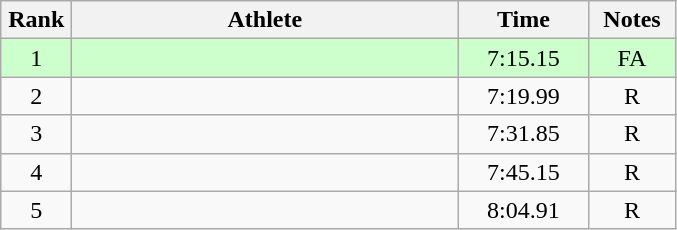<table class=wikitable style="text-align:center">
<tr>
<th width=40>Rank</th>
<th width=250>Athlete</th>
<th width=80>Time</th>
<th width=50>Notes</th>
</tr>
<tr bgcolor="ccffcc">
<td>1</td>
<td align=left></td>
<td>7:15.15</td>
<td>FA</td>
</tr>
<tr>
<td>2</td>
<td align=left></td>
<td>7:19.99</td>
<td>R</td>
</tr>
<tr>
<td>3</td>
<td align=left></td>
<td>7:31.85</td>
<td>R</td>
</tr>
<tr>
<td>4</td>
<td align=left></td>
<td>7:45.15</td>
<td>R</td>
</tr>
<tr>
<td>5</td>
<td align=left></td>
<td>8:04.91</td>
<td>R</td>
</tr>
</table>
